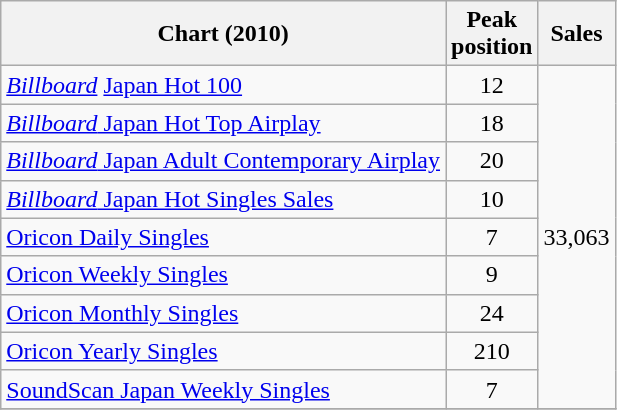<table class="wikitable sortable">
<tr>
<th scope="col">Chart (2010)</th>
<th scope="col">Peak<br>position</th>
<th scope="col">Sales</th>
</tr>
<tr>
<td><em><a href='#'>Billboard</a></em> <a href='#'>Japan Hot 100</a></td>
<td align="center">12</td>
<td rowspan="9" align="center">33,063</td>
</tr>
<tr>
<td><a href='#'><em>Billboard</em> Japan Hot Top Airplay</a></td>
<td align="center">18</td>
</tr>
<tr>
<td><a href='#'><em>Billboard</em> Japan Adult Contemporary Airplay</a></td>
<td align="center">20</td>
</tr>
<tr>
<td><a href='#'><em>Billboard</em> Japan Hot Singles Sales</a></td>
<td align="center">10</td>
</tr>
<tr>
<td><a href='#'>Oricon Daily Singles</a></td>
<td align="center">7</td>
</tr>
<tr>
<td><a href='#'>Oricon Weekly Singles</a></td>
<td align="center">9</td>
</tr>
<tr>
<td><a href='#'>Oricon Monthly Singles</a></td>
<td align="center">24</td>
</tr>
<tr>
<td><a href='#'>Oricon Yearly Singles</a></td>
<td align="center">210</td>
</tr>
<tr>
<td><a href='#'>SoundScan Japan Weekly Singles</a></td>
<td align="center">7</td>
</tr>
<tr>
</tr>
</table>
